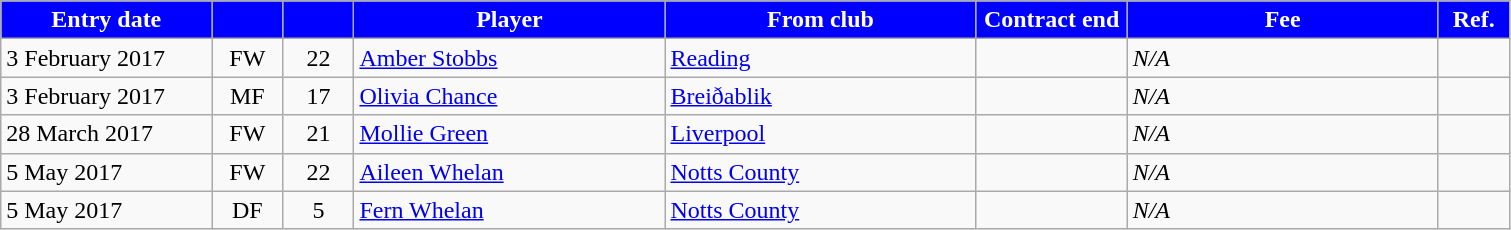<table class="wikitable sortable">
<tr>
<th style="background:#00f; color:white;width:100pt"><strong>Entry date</strong></th>
<th style="background:#00f; color:white;width:30pt"></th>
<th style="background:#00f; color:white;width:30pt"></th>
<th style="background:#00f; color:white;width:150pt"><strong>Player</strong></th>
<th style="background:#00f; color:white;width:150pt"><strong>From club</strong></th>
<th style="background:#00f; color:white;width:70pt"><strong>Contract end</strong></th>
<th style="background:#00f; color:white;width:150pt"><strong>Fee</strong></th>
<th style="background:#00f; color:white;width:30pt"><strong>Ref.</strong></th>
</tr>
<tr>
<td>3 February 2017</td>
<td style="text-align:center;">FW</td>
<td style="text-align:center;">22</td>
<td style="text-align:left;"> <a href='#'>Amber Stobbs</a></td>
<td style="text-align:left;"> <a href='#'>Reading</a></td>
<td style="text-align:center;"></td>
<td><em>N/A</em></td>
<td></td>
</tr>
<tr>
<td>3 February 2017</td>
<td style="text-align:center;">MF</td>
<td style="text-align:center;">17</td>
<td style="text-align:left;"> <a href='#'>Olivia Chance</a></td>
<td style="text-align:left;"> <a href='#'>Breiðablik</a></td>
<td style="text-align:center;"></td>
<td><em>N/A</em></td>
<td></td>
</tr>
<tr>
<td>28 March 2017</td>
<td style="text-align:center;">FW</td>
<td style="text-align:center;">21</td>
<td style="text-align:left;"> <a href='#'>Mollie Green</a></td>
<td style="text-align:left;"> <a href='#'>Liverpool</a></td>
<td style="text-align:center;"></td>
<td><em>N/A</em></td>
<td></td>
</tr>
<tr>
<td>5 May 2017</td>
<td style="text-align:center;">FW</td>
<td style="text-align:center;">22</td>
<td style="text-align:left;"> <a href='#'>Aileen Whelan</a></td>
<td style="text-align:left;"> <a href='#'>Notts County</a></td>
<td style="text-align:center;"></td>
<td><em>N/A</em></td>
<td></td>
</tr>
<tr>
<td>5 May 2017</td>
<td style="text-align:center;">DF</td>
<td style="text-align:center;">5</td>
<td style="text-align:left;"> <a href='#'>Fern Whelan</a></td>
<td style="text-align:left;"> <a href='#'>Notts County</a></td>
<td style="text-align:center;"></td>
<td><em>N/A</em></td>
<td></td>
</tr>
</table>
